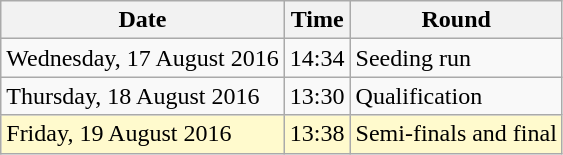<table class="wikitable">
<tr>
<th>Date</th>
<th>Time</th>
<th>Round</th>
</tr>
<tr>
<td>Wednesday, 17 August 2016</td>
<td>14:34</td>
<td>Seeding run</td>
</tr>
<tr>
<td>Thursday, 18 August 2016</td>
<td>13:30</td>
<td>Qualification</td>
</tr>
<tr>
<td style=background:lemonchiffon>Friday, 19 August 2016</td>
<td style=background:lemonchiffon>13:38</td>
<td style=background:lemonchiffon>Semi-finals and final</td>
</tr>
</table>
